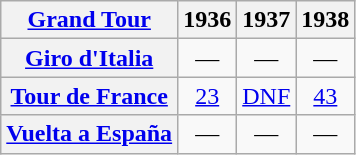<table class="wikitable plainrowheaders">
<tr>
<th scope="col"><a href='#'>Grand Tour</a></th>
<th scope="col">1936</th>
<th scope="col">1937</th>
<th scope="col">1938</th>
</tr>
<tr style="text-align:center;">
<th scope="row"> <a href='#'>Giro d'Italia</a></th>
<td>—</td>
<td>—</td>
<td>—</td>
</tr>
<tr style="text-align:center;">
<th scope="row"> <a href='#'>Tour de France</a></th>
<td><a href='#'>23</a></td>
<td><a href='#'>DNF</a></td>
<td><a href='#'>43</a></td>
</tr>
<tr style="text-align:center;">
<th scope="row"> <a href='#'>Vuelta a España</a></th>
<td>—</td>
<td>—</td>
<td>—</td>
</tr>
</table>
